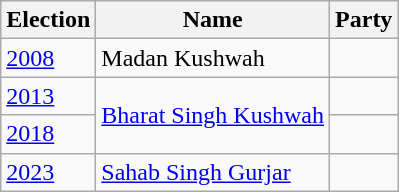<table class="wikitable sortable">
<tr>
<th>Election</th>
<th>Name</th>
<th colspan=2>Party</th>
</tr>
<tr>
<td><a href='#'>2008</a></td>
<td>Madan Kushwah</td>
<td></td>
</tr>
<tr>
<td><a href='#'>2013</a></td>
<td rowspan=2><a href='#'>Bharat Singh Kushwah</a></td>
<td></td>
</tr>
<tr>
<td><a href='#'>2018</a></td>
</tr>
<tr>
<td><a href='#'>2023</a></td>
<td><a href='#'>Sahab Singh Gurjar</a></td>
<td></td>
</tr>
</table>
